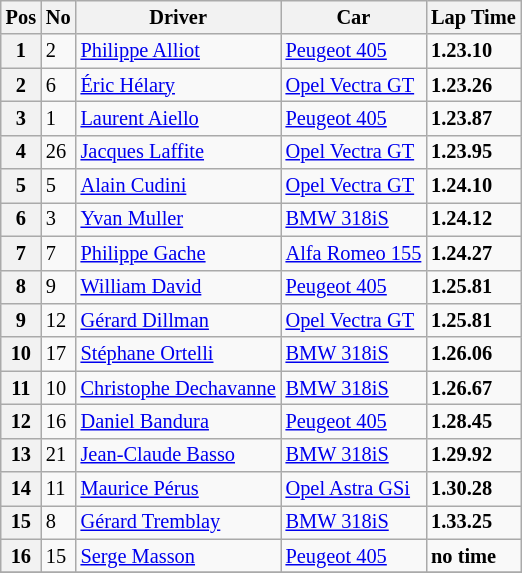<table class="wikitable" style="font-size: 85%;">
<tr>
<th>Pos</th>
<th>No</th>
<th>Driver</th>
<th>Car</th>
<th>Lap Time</th>
</tr>
<tr>
<th>1</th>
<td>2</td>
<td> <a href='#'>Philippe Alliot</a></td>
<td><a href='#'>Peugeot 405</a></td>
<td><strong>1.23.10</strong></td>
</tr>
<tr>
<th>2</th>
<td>6</td>
<td> <a href='#'>Éric Hélary</a></td>
<td><a href='#'> Opel Vectra GT</a></td>
<td><strong>1.23.26</strong></td>
</tr>
<tr>
<th>3</th>
<td>1</td>
<td> <a href='#'>Laurent Aiello</a></td>
<td><a href='#'>Peugeot 405</a></td>
<td><strong>1.23.87</strong></td>
</tr>
<tr>
<th>4</th>
<td>26</td>
<td> <a href='#'>Jacques Laffite</a></td>
<td><a href='#'> Opel Vectra GT</a></td>
<td><strong>1.23.95</strong></td>
</tr>
<tr>
<th>5</th>
<td>5</td>
<td> <a href='#'>Alain Cudini</a></td>
<td><a href='#'> Opel Vectra GT</a></td>
<td><strong>1.24.10</strong></td>
</tr>
<tr>
<th>6</th>
<td>3</td>
<td> <a href='#'>Yvan Muller</a></td>
<td><a href='#'>BMW 318iS</a></td>
<td><strong>1.24.12</strong></td>
</tr>
<tr>
<th>7</th>
<td>7</td>
<td> <a href='#'>Philippe Gache</a></td>
<td><a href='#'>Alfa Romeo 155</a></td>
<td><strong>1.24.27</strong></td>
</tr>
<tr>
<th>8</th>
<td>9</td>
<td> <a href='#'>William David</a></td>
<td><a href='#'>Peugeot 405</a></td>
<td><strong>1.25.81</strong></td>
</tr>
<tr>
<th>9</th>
<td>12</td>
<td> <a href='#'>Gérard Dillman</a></td>
<td><a href='#'> Opel Vectra GT</a></td>
<td><strong>1.25.81</strong></td>
</tr>
<tr>
<th>10</th>
<td>17</td>
<td> <a href='#'>Stéphane Ortelli</a></td>
<td><a href='#'>BMW 318iS</a></td>
<td><strong>1.26.06</strong></td>
</tr>
<tr>
<th>11</th>
<td>10</td>
<td> <a href='#'>Christophe Dechavanne</a></td>
<td><a href='#'>BMW 318iS</a></td>
<td><strong>1.26.67</strong></td>
</tr>
<tr>
<th>12</th>
<td>16</td>
<td> <a href='#'>Daniel Bandura</a></td>
<td><a href='#'>Peugeot 405</a></td>
<td><strong>1.28.45</strong></td>
</tr>
<tr>
<th>13</th>
<td>21</td>
<td> <a href='#'>Jean-Claude Basso</a></td>
<td><a href='#'>BMW 318iS</a></td>
<td><strong>1.29.92</strong></td>
</tr>
<tr>
<th>14</th>
<td>11</td>
<td> <a href='#'>Maurice Pérus</a></td>
<td><a href='#'>Opel Astra GSi</a></td>
<td><strong>1.30.28</strong></td>
</tr>
<tr>
<th>15</th>
<td>8</td>
<td> <a href='#'>Gérard Tremblay</a></td>
<td><a href='#'>BMW 318iS</a></td>
<td><strong>1.33.25</strong></td>
</tr>
<tr>
<th>16</th>
<td>15</td>
<td> <a href='#'>Serge Masson</a></td>
<td><a href='#'>Peugeot 405</a></td>
<td><strong>no time</strong></td>
</tr>
<tr>
</tr>
</table>
